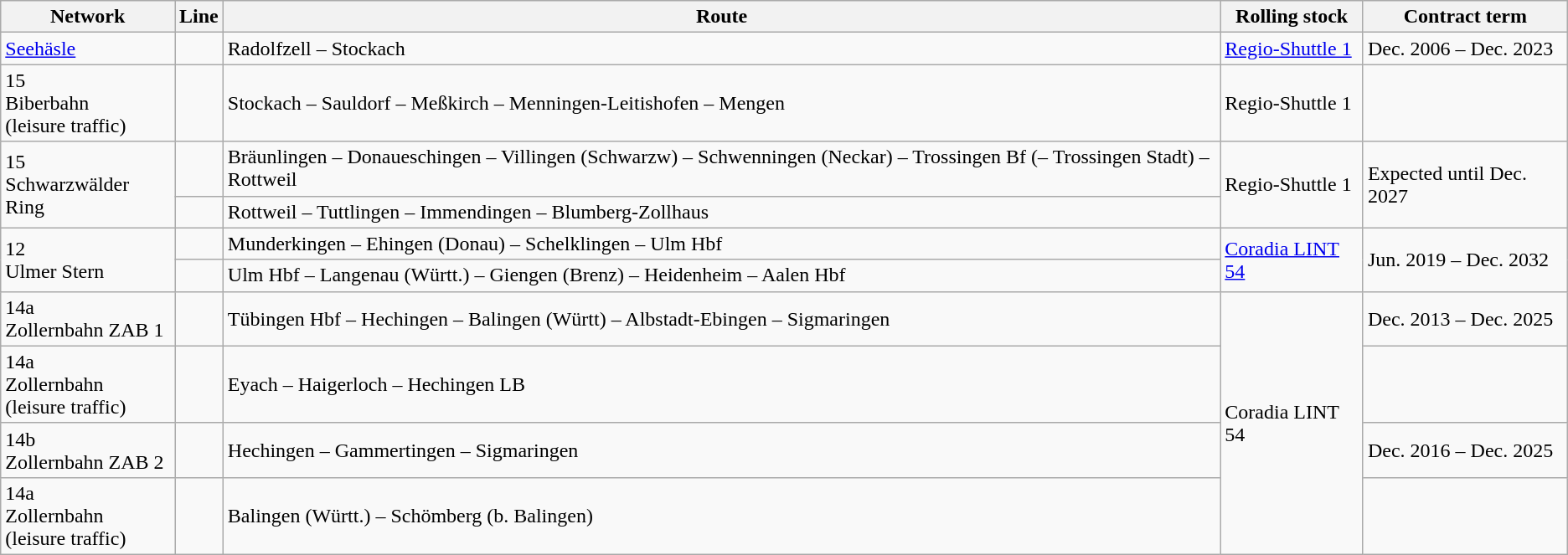<table class="wikitable sortable">
<tr>
<th>Network</th>
<th>Line</th>
<th>Route</th>
<th>Rolling stock</th>
<th>Contract term</th>
</tr>
<tr>
<td><a href='#'>Seehäsle</a></td>
<td></td>
<td>Radolfzell – Stockach</td>
<td><a href='#'>Regio-Shuttle 1</a></td>
<td>Dec. 2006 – Dec. 2023</td>
</tr>
<tr>
<td>15<br>Biberbahn<br>(leisure traffic)</td>
<td></td>
<td>Stockach – Sauldorf – Meßkirch – Menningen-Leitishofen – Mengen</td>
<td>Regio-Shuttle 1</td>
<td></td>
</tr>
<tr>
<td rowspan="2">15<br>Schwarzwälder Ring</td>
<td></td>
<td>Bräunlingen – Donaueschingen – Villingen (Schwarzw) – Schwenningen (Neckar) – Trossingen Bf (– Trossingen Stadt) – Rottweil</td>
<td rowspan="2">Regio-Shuttle 1</td>
<td rowspan="2">Expected until Dec. 2027</td>
</tr>
<tr>
<td></td>
<td>Rottweil – Tuttlingen – Immendingen – Blumberg-Zollhaus</td>
</tr>
<tr>
<td rowspan="2">12<br>Ulmer Stern</td>
<td></td>
<td>Munderkingen – Ehingen (Donau) – Schelklingen – Ulm Hbf</td>
<td rowspan="2"><a href='#'>Coradia LINT 54</a></td>
<td rowspan="2">Jun. 2019 – Dec. 2032</td>
</tr>
<tr>
<td></td>
<td>Ulm Hbf – Langenau (Württ.) – Giengen (Brenz) – Heidenheim – Aalen Hbf</td>
</tr>
<tr>
<td>14a<br>Zollernbahn ZAB 1</td>
<td></td>
<td>Tübingen Hbf – Hechingen – Balingen (Württ) – Albstadt-Ebingen – Sigmaringen</td>
<td rowspan="4">Coradia LINT 54</td>
<td>Dec. 2013 – Dec. 2025</td>
</tr>
<tr>
<td>14a<br>Zollernbahn<br>(leisure traffic)</td>
<td></td>
<td>Eyach – Haigerloch – Hechingen LB</td>
<td></td>
</tr>
<tr>
<td>14b<br>Zollernbahn ZAB 2</td>
<td></td>
<td>Hechingen – Gammertingen – Sigmaringen</td>
<td>Dec. 2016 – Dec. 2025</td>
</tr>
<tr>
<td>14a<br>Zollernbahn<br>(leisure traffic)</td>
<td></td>
<td>Balingen (Württ.) – Schömberg (b. Balingen)</td>
<td></td>
</tr>
</table>
